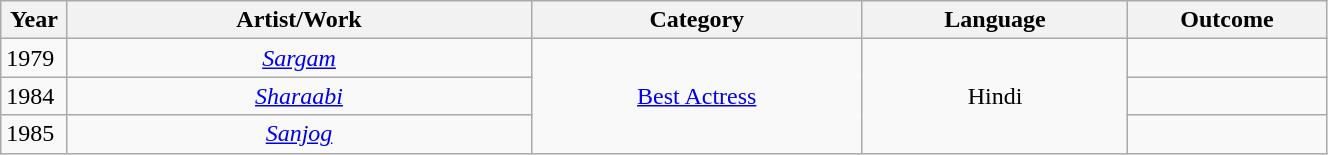<table class="wikitable sortable" style="width:70%;">
<tr>
<th width=5%>Year</th>
<th style="width:35%;">Artist/Work</th>
<th style="width:25%;">Category</th>
<th style="width:20%;">Language</th>
<th style="width:15%;">Outcome</th>
</tr>
<tr>
<td style="text-align:left;">1979</td>
<td style="text-align:center;"><em><a href='#'>Sargam</a></em></td>
<td rowspan="3" style="text-align:center;"><a href='#'>Best Actress</a></td>
<td rowspan="3" style="text-align:center;">Hindi</td>
<td></td>
</tr>
<tr>
<td style="text-align:left;">1984</td>
<td style="text-align:center;"><em><a href='#'>Sharaabi</a></em></td>
<td></td>
</tr>
<tr>
<td style="text-align:left;">1985</td>
<td style="text-align:center;"><em><a href='#'>Sanjog</a></em></td>
<td></td>
</tr>
</table>
